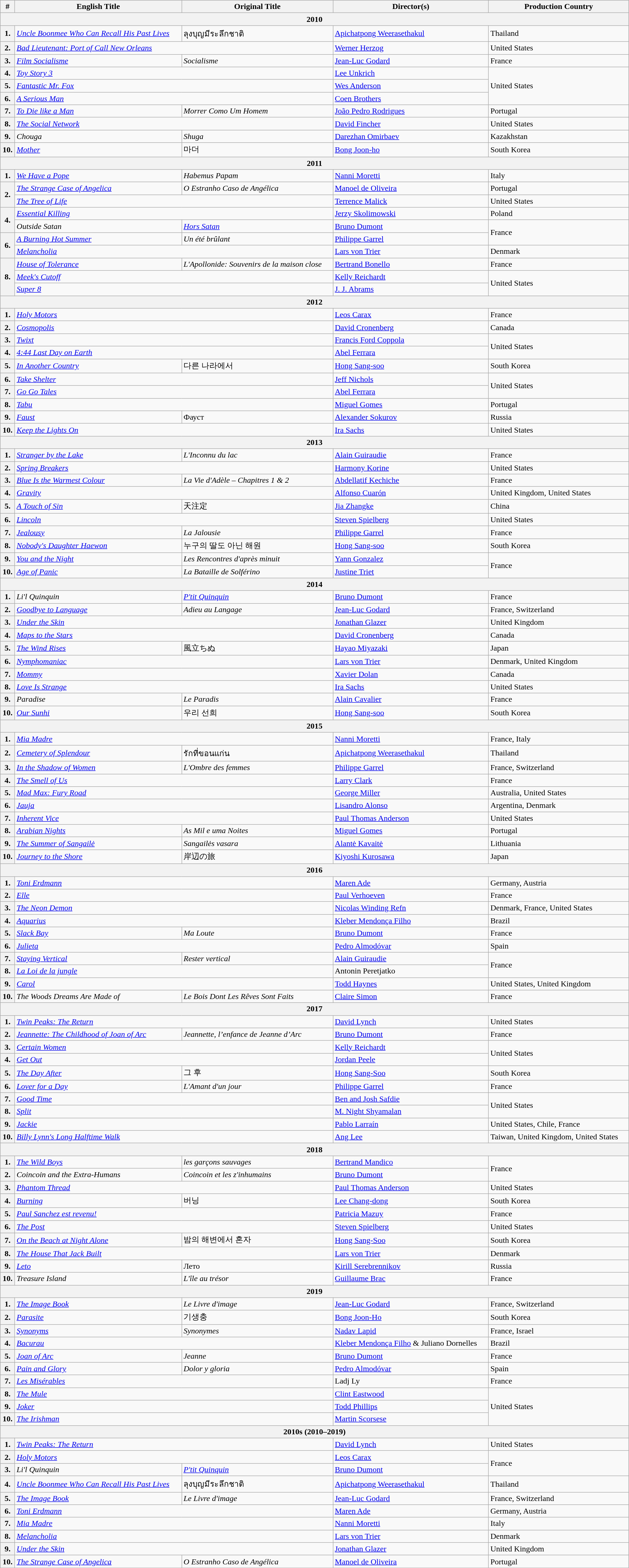<table class="wikitable" style="width:100%;" cellpadding="5">
<tr>
<th>#</th>
<th>English Title</th>
<th>Original Title</th>
<th>Director(s)</th>
<th>Production Country</th>
</tr>
<tr>
<th colspan="5">2010</th>
</tr>
<tr>
<th>1.</th>
<td><em><a href='#'>Uncle Boonmee Who Can Recall His Past Lives</a></em></td>
<td>ลุงบุญมีระลึกชาติ</td>
<td><a href='#'>Apichatpong Weerasethakul</a></td>
<td>Thailand</td>
</tr>
<tr>
<th>2.</th>
<td colspan="2"><em><a href='#'>Bad Lieutenant: Port of Call New Orleans</a></em></td>
<td><a href='#'>Werner Herzog</a></td>
<td>United States</td>
</tr>
<tr>
<th>3.</th>
<td><em><a href='#'>Film Socialisme</a></em></td>
<td><em>Socialisme</em></td>
<td><a href='#'>Jean-Luc Godard</a></td>
<td>France</td>
</tr>
<tr>
<th>4.</th>
<td colspan="2"><em><a href='#'>Toy Story 3</a></em></td>
<td><a href='#'>Lee Unkrich</a></td>
<td rowspan="3">United States</td>
</tr>
<tr>
<th>5.</th>
<td colspan="2"><em><a href='#'>Fantastic Mr. Fox</a></em></td>
<td><a href='#'>Wes Anderson</a></td>
</tr>
<tr>
<th>6.</th>
<td colspan="2"><em><a href='#'>A Serious Man</a></em></td>
<td><a href='#'>Coen Brothers</a></td>
</tr>
<tr>
<th>7.</th>
<td><em><a href='#'>To Die like a Man</a></em></td>
<td><em>Morrer Como Um Homem</em></td>
<td><a href='#'>João Pedro Rodrigues</a></td>
<td>Portugal</td>
</tr>
<tr>
<th>8.</th>
<td colspan="2"><em><a href='#'>The Social Network</a></em></td>
<td><a href='#'>David Fincher</a></td>
<td>United States</td>
</tr>
<tr>
<th>9.</th>
<td><em>Chouga</em></td>
<td><em>Shuga</em></td>
<td><a href='#'>Darezhan Omirbaev</a></td>
<td>Kazakhstan</td>
</tr>
<tr>
<th>10.</th>
<td><em><a href='#'>Mother</a></em></td>
<td>마더</td>
<td><a href='#'>Bong Joon-ho</a></td>
<td>South Korea</td>
</tr>
<tr>
<th colspan="5">2011</th>
</tr>
<tr>
<th>1.</th>
<td><em><a href='#'>We Have a Pope</a></em></td>
<td><em>Habemus Papam</em></td>
<td><a href='#'>Nanni Moretti</a></td>
<td>Italy</td>
</tr>
<tr>
<th rowspan="2">2.</th>
<td><em><a href='#'>The Strange Case of Angelica</a></em></td>
<td><em>O Estranho Caso de Angélica</em></td>
<td><a href='#'>Manoel de Oliveira</a></td>
<td>Portugal</td>
</tr>
<tr>
<td colspan="2"><em><a href='#'>The Tree of Life</a></em></td>
<td><a href='#'>Terrence Malick</a></td>
<td>United States</td>
</tr>
<tr>
<th rowspan="2">4.</th>
<td colspan="2"><em><a href='#'>Essential Killing</a></em></td>
<td><a href='#'>Jerzy Skolimowski</a></td>
<td>Poland</td>
</tr>
<tr>
<td><em>Outside Satan</em></td>
<td><em><a href='#'>Hors Satan</a></em></td>
<td><a href='#'>Bruno Dumont</a></td>
<td rowspan="2">France</td>
</tr>
<tr>
<th rowspan="2">6.</th>
<td><em><a href='#'>A Burning Hot Summer</a></em></td>
<td><em>Un été brûlant</em></td>
<td><a href='#'>Philippe Garrel</a></td>
</tr>
<tr>
<td colspan="2"><em><a href='#'>Melancholia</a></em></td>
<td><a href='#'>Lars von Trier</a></td>
<td>Denmark</td>
</tr>
<tr>
<th rowspan="3">8.</th>
<td><em><a href='#'>House of Tolerance</a></em></td>
<td><em>L'Apollonide: Souvenirs de la maison close</em></td>
<td><a href='#'>Bertrand Bonello</a></td>
<td>France</td>
</tr>
<tr>
<td colspan="2"><em><a href='#'>Meek's Cutoff</a></em></td>
<td><a href='#'>Kelly Reichardt</a></td>
<td rowspan="2">United States</td>
</tr>
<tr>
<td colspan="2"><em><a href='#'>Super 8</a></em></td>
<td><a href='#'>J. J. Abrams</a></td>
</tr>
<tr>
<th colspan="5">2012</th>
</tr>
<tr>
<th>1.</th>
<td colspan="2"><em><a href='#'>Holy Motors</a></em></td>
<td><a href='#'>Leos Carax</a></td>
<td>France</td>
</tr>
<tr>
<th>2.</th>
<td colspan="2"><em><a href='#'>Cosmopolis</a></em></td>
<td><a href='#'>David Cronenberg</a></td>
<td>Canada</td>
</tr>
<tr>
<th>3.</th>
<td colspan="2"><em><a href='#'>Twixt</a></em></td>
<td><a href='#'>Francis Ford Coppola</a></td>
<td rowspan="2">United States</td>
</tr>
<tr>
<th>4.</th>
<td colspan="2"><em><a href='#'>4:44 Last Day on Earth</a></em></td>
<td><a href='#'>Abel Ferrara</a></td>
</tr>
<tr>
<th>5.</th>
<td><em><a href='#'>In Another Country</a></em></td>
<td>다른 나라에서</td>
<td><a href='#'>Hong Sang-soo</a></td>
<td>South Korea</td>
</tr>
<tr>
<th>6.</th>
<td colspan="2"><em><a href='#'>Take Shelter</a></em></td>
<td><a href='#'>Jeff Nichols</a></td>
<td rowspan="2">United States</td>
</tr>
<tr>
<th>7.</th>
<td colspan="2"><em><a href='#'>Go Go Tales</a></em></td>
<td><a href='#'>Abel Ferrara</a></td>
</tr>
<tr>
<th>8.</th>
<td colspan="2"><em><a href='#'>Tabu</a></em></td>
<td><a href='#'>Miguel Gomes</a></td>
<td>Portugal</td>
</tr>
<tr>
<th>9.</th>
<td><em><a href='#'>Faust</a></em></td>
<td>Фауст</td>
<td><a href='#'>Alexander Sokurov</a></td>
<td>Russia</td>
</tr>
<tr>
<th>10.</th>
<td colspan="2"><em><a href='#'>Keep the Lights On</a></em></td>
<td><a href='#'>Ira Sachs</a></td>
<td>United States</td>
</tr>
<tr>
<th colspan="5">2013</th>
</tr>
<tr>
<th>1.</th>
<td><em><a href='#'>Stranger by the Lake</a></em></td>
<td><em>L'Inconnu du lac</em></td>
<td><a href='#'>Alain Guiraudie</a></td>
<td>France</td>
</tr>
<tr>
<th>2.</th>
<td colspan="2"><em><a href='#'>Spring Breakers</a></em></td>
<td><a href='#'>Harmony Korine</a></td>
<td>United States</td>
</tr>
<tr>
<th>3.</th>
<td><em><a href='#'>Blue Is the Warmest Colour</a></em></td>
<td><em>La Vie d'Adèle – Chapitres 1 & 2</em></td>
<td><a href='#'>Abdellatif Kechiche</a></td>
<td>France</td>
</tr>
<tr>
<th>4.</th>
<td colspan="2"><em><a href='#'>Gravity</a></em></td>
<td><a href='#'>Alfonso Cuarón</a></td>
<td>United Kingdom, United States</td>
</tr>
<tr>
<th>5.</th>
<td><em><a href='#'>A Touch of Sin</a></em></td>
<td>天注定</td>
<td><a href='#'>Jia Zhangke</a></td>
<td>China</td>
</tr>
<tr>
<th>6.</th>
<td colspan="2"><em><a href='#'>Lincoln</a></em></td>
<td><a href='#'>Steven Spielberg</a></td>
<td>United States</td>
</tr>
<tr>
<th>7.</th>
<td><em><a href='#'>Jealousy</a></em></td>
<td><em>La Jalousie</em></td>
<td><a href='#'>Philippe Garrel</a></td>
<td>France</td>
</tr>
<tr>
<th>8.</th>
<td><em><a href='#'>Nobody's Daughter Haewon</a></em></td>
<td>누구의 딸도 아닌 해원</td>
<td><a href='#'>Hong Sang-soo</a></td>
<td>South Korea</td>
</tr>
<tr>
<th>9.</th>
<td><em><a href='#'>You and the Night</a></em></td>
<td><em>Les Rencontres d'après minuit</em></td>
<td><a href='#'>Yann Gonzalez</a></td>
<td rowspan="2">France</td>
</tr>
<tr>
<th>10.</th>
<td><em><a href='#'>Age of Panic</a></em></td>
<td><em>La Bataille de Solférino</em></td>
<td><a href='#'>Justine Triet</a></td>
</tr>
<tr>
<th colspan="5">2014</th>
</tr>
<tr>
<th>1.</th>
<td><em>Li'l Quinquin</em></td>
<td><em><a href='#'>P'tit Quinquin</a></em></td>
<td><a href='#'>Bruno Dumont</a></td>
<td>France</td>
</tr>
<tr>
<th>2.</th>
<td><em><a href='#'>Goodbye to Language</a></em></td>
<td><em>Adieu au Langage</em></td>
<td><a href='#'>Jean-Luc Godard</a></td>
<td>France, Switzerland</td>
</tr>
<tr>
<th>3.</th>
<td colspan="2"><em><a href='#'>Under the Skin</a></em></td>
<td><a href='#'>Jonathan Glazer</a></td>
<td>United Kingdom</td>
</tr>
<tr>
<th>4.</th>
<td colspan="2"><em><a href='#'>Maps to the Stars</a></em></td>
<td><a href='#'>David Cronenberg</a></td>
<td>Canada</td>
</tr>
<tr>
<th>5.</th>
<td><em><a href='#'>The Wind Rises</a></em></td>
<td>風立ちぬ</td>
<td><a href='#'>Hayao Miyazaki</a></td>
<td>Japan</td>
</tr>
<tr>
<th>6.</th>
<td colspan="2"><em><a href='#'>Nymphomaniac</a></em></td>
<td><a href='#'>Lars von Trier</a></td>
<td>Denmark, United Kingdom</td>
</tr>
<tr>
<th>7.</th>
<td colspan="2"><em><a href='#'>Mommy</a></em></td>
<td><a href='#'>Xavier Dolan</a></td>
<td>Canada</td>
</tr>
<tr>
<th>8.</th>
<td colspan="2"><em><a href='#'>Love Is Strange</a></em></td>
<td><a href='#'>Ira Sachs</a></td>
<td>United States</td>
</tr>
<tr>
<th>9.</th>
<td><em>Paradise</em></td>
<td><em>Le Paradis</em></td>
<td><a href='#'>Alain Cavalier</a></td>
<td>France</td>
</tr>
<tr>
<th>10.</th>
<td><em><a href='#'>Our Sunhi</a></em></td>
<td>우리 선희</td>
<td><a href='#'>Hong Sang-soo</a></td>
<td>South Korea</td>
</tr>
<tr>
<th colspan="5">2015</th>
</tr>
<tr>
<th>1.</th>
<td colspan="2"><em><a href='#'>Mia Madre</a></em></td>
<td><a href='#'>Nanni Moretti</a></td>
<td>France, Italy</td>
</tr>
<tr>
<th>2.</th>
<td><em><a href='#'>Cemetery of Splendour</a></em></td>
<td>รักที่ขอนแก่น</td>
<td><a href='#'>Apichatpong Weerasethakul</a></td>
<td>Thailand</td>
</tr>
<tr>
<th>3.</th>
<td><em><a href='#'>In the Shadow of Women</a></em></td>
<td><em>L'Ombre des femmes</em></td>
<td><a href='#'>Philippe Garrel</a></td>
<td>France, Switzerland</td>
</tr>
<tr>
<th>4.</th>
<td colspan="2"><em><a href='#'>The Smell of Us</a></em></td>
<td><a href='#'>Larry Clark</a></td>
<td>France</td>
</tr>
<tr>
<th>5.</th>
<td colspan="2"><em><a href='#'>Mad Max: Fury Road</a></em></td>
<td><a href='#'>George Miller</a></td>
<td>Australia, United States</td>
</tr>
<tr>
<th>6.</th>
<td colspan="2"><em><a href='#'>Jauja</a></em></td>
<td><a href='#'>Lisandro Alonso</a></td>
<td>Argentina, Denmark</td>
</tr>
<tr>
<th>7.</th>
<td colspan="2"><em><a href='#'>Inherent Vice</a></em></td>
<td><a href='#'>Paul Thomas Anderson</a></td>
<td>United States</td>
</tr>
<tr>
<th>8.</th>
<td><em><a href='#'>Arabian Nights</a></em></td>
<td><em>As Mil e uma Noites</em></td>
<td><a href='#'>Miguel Gomes</a></td>
<td>Portugal</td>
</tr>
<tr>
<th>9.</th>
<td><em><a href='#'>The Summer of Sangailė</a></em></td>
<td><em>Sangailės vasara</em></td>
<td><a href='#'>Alantė Kavaitė</a></td>
<td>Lithuania</td>
</tr>
<tr>
<th>10.</th>
<td><em><a href='#'>Journey to the Shore</a></em></td>
<td>岸辺の旅</td>
<td><a href='#'>Kiyoshi Kurosawa</a></td>
<td>Japan</td>
</tr>
<tr>
<th colspan="5">2016</th>
</tr>
<tr>
<th>1.</th>
<td colspan="2"><em><a href='#'>Toni Erdmann</a></em></td>
<td><a href='#'>Maren Ade</a></td>
<td>Germany, Austria</td>
</tr>
<tr>
<th>2.</th>
<td colspan="2"><em><a href='#'>Elle</a></em></td>
<td><a href='#'>Paul Verhoeven</a></td>
<td>France</td>
</tr>
<tr>
<th>3.</th>
<td colspan="2"><em><a href='#'>The Neon Demon</a></em></td>
<td><a href='#'>Nicolas Winding Refn</a></td>
<td>Denmark, France, United States</td>
</tr>
<tr>
<th>4.</th>
<td colspan="2"><em><a href='#'>Aquarius</a></em></td>
<td><a href='#'>Kleber Mendonça Filho</a></td>
<td>Brazil</td>
</tr>
<tr>
<th>5.</th>
<td><em><a href='#'>Slack Bay</a></em></td>
<td><em>Ma Loute</em></td>
<td><a href='#'>Bruno Dumont</a></td>
<td>France</td>
</tr>
<tr>
<th>6.</th>
<td colspan="2"><em><a href='#'>Julieta</a></em></td>
<td><a href='#'>Pedro Almodóvar</a></td>
<td>Spain</td>
</tr>
<tr>
<th>7.</th>
<td><em><a href='#'>Staying Vertical</a></em></td>
<td><em>Rester vertical</em></td>
<td><a href='#'>Alain Guiraudie</a></td>
<td rowspan="2">France</td>
</tr>
<tr>
<th>8.</th>
<td colspan="2"><em><a href='#'>La Loi de la jungle</a></em></td>
<td>Antonin Peretjatko</td>
</tr>
<tr>
<th>9.</th>
<td colspan="2"><em><a href='#'>Carol</a></em></td>
<td><a href='#'>Todd Haynes</a></td>
<td>United States, United Kingdom</td>
</tr>
<tr>
<th>10.</th>
<td><em>The Woods Dreams Are Made of</em></td>
<td><em>Le Bois Dont Les Rêves Sont Faits</em></td>
<td><a href='#'>Claire Simon</a></td>
<td>France</td>
</tr>
<tr>
<th colspan="5">2017</th>
</tr>
<tr>
<th>1.</th>
<td colspan="2"><em><a href='#'>Twin Peaks: The Return</a></em></td>
<td><a href='#'>David Lynch</a></td>
<td>United States</td>
</tr>
<tr>
<th>2.</th>
<td><em><a href='#'>Jeannette: The Childhood of Joan of Arc</a></em></td>
<td><em>Jeannette, l’enfance de Jeanne d’Arc</em></td>
<td><a href='#'>Bruno Dumont</a></td>
<td>France</td>
</tr>
<tr>
<th>3.</th>
<td colspan="2"><em><a href='#'>Certain Women</a></em></td>
<td><a href='#'>Kelly Reichardt</a></td>
<td rowspan="2">United States</td>
</tr>
<tr>
<th>4.</th>
<td colspan="2"><em><a href='#'>Get Out</a></em></td>
<td><a href='#'>Jordan Peele</a></td>
</tr>
<tr>
<th>5.</th>
<td><em><a href='#'>The Day After</a></em></td>
<td>그 후</td>
<td><a href='#'>Hong Sang-Soo</a></td>
<td>South Korea</td>
</tr>
<tr>
<th>6.</th>
<td><em><a href='#'>Lover for a Day</a></em></td>
<td><em>L'Amant d'un jour</em></td>
<td><a href='#'>Philippe Garrel</a></td>
<td>France</td>
</tr>
<tr>
<th>7.</th>
<td colspan="2"><em><a href='#'>Good Time</a></em></td>
<td><a href='#'>Ben and Josh Safdie</a></td>
<td rowspan="2">United States</td>
</tr>
<tr>
<th>8.</th>
<td colspan="2"><em><a href='#'>Split</a></em></td>
<td><a href='#'>M. Night Shyamalan</a></td>
</tr>
<tr>
<th>9.</th>
<td colspan="2"><em><a href='#'>Jackie</a></em></td>
<td><a href='#'>Pablo Larraín</a></td>
<td>United States, Chile, France</td>
</tr>
<tr>
<th>10.</th>
<td colspan="2"><em><a href='#'>Billy Lynn's Long Halftime Walk</a></em></td>
<td><a href='#'>Ang Lee</a></td>
<td>Taiwan, United Kingdom, United States</td>
</tr>
<tr>
<th colspan="5">2018</th>
</tr>
<tr>
<th>1.</th>
<td><em><a href='#'>The Wild Boys</a></em></td>
<td><em>les garçons sauvages</em></td>
<td><a href='#'>Bertrand Mandico</a></td>
<td rowspan="2">France</td>
</tr>
<tr>
<th>2.</th>
<td><em>Coincoin and the Extra-Humans</em></td>
<td><em>Coincoin et les z'inhumains</em></td>
<td><a href='#'>Bruno Dumont</a></td>
</tr>
<tr>
<th>3.</th>
<td colspan="2"><em><a href='#'>Phantom Thread</a></em></td>
<td><a href='#'>Paul Thomas Anderson</a></td>
<td>United States</td>
</tr>
<tr>
<th>4.</th>
<td><em><a href='#'>Burning</a></em></td>
<td>버닝</td>
<td><a href='#'>Lee Chang-dong</a></td>
<td>South Korea</td>
</tr>
<tr>
<th>5.</th>
<td colspan="2"><em><a href='#'>Paul Sanchez est revenu!</a></em></td>
<td><a href='#'>Patricia Mazuy</a></td>
<td>France</td>
</tr>
<tr>
<th>6.</th>
<td colspan="2"><em><a href='#'>The Post</a></em></td>
<td><a href='#'>Steven Spielberg</a></td>
<td>United States</td>
</tr>
<tr>
<th>7.</th>
<td><em><a href='#'>On the Beach at Night Alone</a></em></td>
<td>밤의 해변에서 혼자</td>
<td><a href='#'>Hong Sang-Soo</a></td>
<td>South Korea</td>
</tr>
<tr>
<th>8.</th>
<td colspan="2"><em><a href='#'>The House That Jack Built</a></em></td>
<td><a href='#'>Lars von Trier</a></td>
<td>Denmark</td>
</tr>
<tr>
<th>9.</th>
<td><em><a href='#'>Leto</a></em></td>
<td>Лето</td>
<td><a href='#'>Kirill Serebrennikov</a></td>
<td>Russia</td>
</tr>
<tr>
<th>10.</th>
<td><em>Treasure Island</em></td>
<td><em>L'île au trésor</em></td>
<td><a href='#'>Guillaume Brac</a></td>
<td>France</td>
</tr>
<tr>
<th colspan="5">2019</th>
</tr>
<tr>
<th>1.</th>
<td><em><a href='#'>The Image Book</a></em></td>
<td><em>Le Livre d'image</em></td>
<td><a href='#'>Jean-Luc Godard</a></td>
<td>France, Switzerland</td>
</tr>
<tr>
<th>2.</th>
<td><em><a href='#'>Parasite</a></em></td>
<td>기생충</td>
<td><a href='#'>Bong Joon-Ho</a></td>
<td>South Korea</td>
</tr>
<tr>
<th>3.</th>
<td><em><a href='#'>Synonyms</a></em></td>
<td><em>Synonymes</em></td>
<td><a href='#'>Nadav Lapid</a></td>
<td>France, Israel</td>
</tr>
<tr>
<th>4.</th>
<td colspan="2"><em><a href='#'>Bacurau</a></em></td>
<td><a href='#'>Kleber Mendonça Filho</a> & Juliano Dornelles</td>
<td>Brazil</td>
</tr>
<tr>
<th>5.</th>
<td><em><a href='#'>Joan of Arc</a></em></td>
<td><em>Jeanne</em></td>
<td><a href='#'>Bruno Dumont</a></td>
<td>France</td>
</tr>
<tr>
<th>6.</th>
<td><em><a href='#'>Pain and Glory</a></em></td>
<td><em>Dolor y gloria</em></td>
<td><a href='#'>Pedro Almodóvar</a></td>
<td>Spain</td>
</tr>
<tr>
<th>7.</th>
<td colspan="2"><em><a href='#'>Les Misérables</a></em></td>
<td>Ladj Ly</td>
<td>France</td>
</tr>
<tr>
<th>8.</th>
<td colspan="2"><em><a href='#'>The Mule</a></em></td>
<td><a href='#'>Clint Eastwood</a></td>
<td rowspan="3">United States</td>
</tr>
<tr>
<th>9.</th>
<td colspan="2"><em><a href='#'>Joker</a></em></td>
<td><a href='#'>Todd Phillips</a></td>
</tr>
<tr>
<th>10.</th>
<td colspan="2"><em><a href='#'>The Irishman</a></em></td>
<td><a href='#'>Martin Scorsese</a></td>
</tr>
<tr>
<th colspan="5">2010s (2010–2019)</th>
</tr>
<tr>
<th>1.</th>
<td colspan="2"><em><a href='#'>Twin Peaks: The Return</a></em></td>
<td><a href='#'>David Lynch</a></td>
<td>United States</td>
</tr>
<tr>
<th>2.</th>
<td colspan="2"><em><a href='#'>Holy Motors</a></em></td>
<td><a href='#'>Leos Carax</a></td>
<td rowspan="2">France</td>
</tr>
<tr>
<th>3.</th>
<td><em>Li'l Quinquin</em></td>
<td><em><a href='#'>P'tit Quinquin</a></em></td>
<td><a href='#'>Bruno Dumont</a></td>
</tr>
<tr>
<th>4.</th>
<td><em><a href='#'>Uncle Boonmee Who Can Recall His Past Lives</a></em></td>
<td>ลุงบุญมีระลึกชาติ</td>
<td><a href='#'>Apichatpong Weerasethakul</a></td>
<td>Thailand</td>
</tr>
<tr>
<th>5.</th>
<td><em><a href='#'>The Image Book</a></em></td>
<td><em>Le Livre d'image</em></td>
<td><a href='#'>Jean-Luc Godard</a></td>
<td>France, Switzerland</td>
</tr>
<tr>
<th>6.</th>
<td colspan="2"><em><a href='#'>Toni Erdmann</a></em></td>
<td><a href='#'>Maren Ade</a></td>
<td>Germany, Austria</td>
</tr>
<tr>
<th>7.</th>
<td colspan="2"><em><a href='#'>Mia Madre</a></em></td>
<td><a href='#'>Nanni Moretti</a></td>
<td>Italy</td>
</tr>
<tr>
<th>8.</th>
<td colspan="2"><em><a href='#'>Melancholia</a></em></td>
<td><a href='#'>Lars von Trier</a></td>
<td>Denmark</td>
</tr>
<tr>
<th>9.</th>
<td colspan="2"><em><a href='#'>Under the Skin</a></em></td>
<td><a href='#'>Jonathan Glazer</a></td>
<td>United Kingdom</td>
</tr>
<tr>
<th>10.</th>
<td><em><a href='#'>The Strange Case of Angelica</a></em></td>
<td><em>O Estranho Caso de Angélica</em></td>
<td><a href='#'>Manoel de Oliveira</a></td>
<td>Portugal</td>
</tr>
</table>
